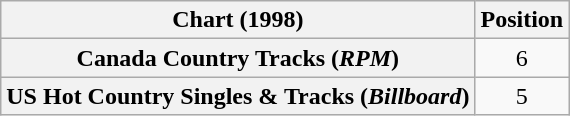<table class="wikitable sortable plainrowheaders" style="text-align:center">
<tr>
<th>Chart (1998)</th>
<th>Position</th>
</tr>
<tr>
<th scope="row">Canada Country Tracks (<em>RPM</em>)</th>
<td>6</td>
</tr>
<tr>
<th scope="row">US Hot Country Singles & Tracks (<em>Billboard</em>)</th>
<td>5</td>
</tr>
</table>
